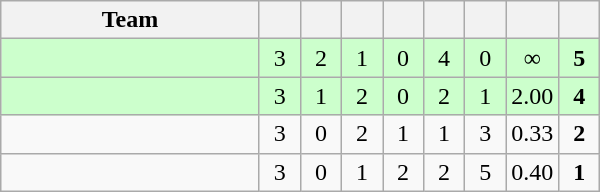<table class="wikitable" style="text-align:center;">
<tr>
<th width=165>Team</th>
<th width=20></th>
<th width=20></th>
<th width=20></th>
<th width=20></th>
<th width=20></th>
<th width=20></th>
<th width=20></th>
<th width=20></th>
</tr>
<tr style="background:#cfc;">
<td align="left"></td>
<td>3</td>
<td>2</td>
<td>1</td>
<td>0</td>
<td>4</td>
<td>0</td>
<td>∞</td>
<td><strong>5</strong></td>
</tr>
<tr style="background:#cfc;">
<td align="left"></td>
<td>3</td>
<td>1</td>
<td>2</td>
<td>0</td>
<td>2</td>
<td>1</td>
<td>2.00</td>
<td><strong>4</strong></td>
</tr>
<tr>
<td align="left"></td>
<td>3</td>
<td>0</td>
<td>2</td>
<td>1</td>
<td>1</td>
<td>3</td>
<td>0.33</td>
<td><strong>2</strong></td>
</tr>
<tr>
<td align="left"></td>
<td>3</td>
<td>0</td>
<td>1</td>
<td>2</td>
<td>2</td>
<td>5</td>
<td>0.40</td>
<td><strong>1</strong></td>
</tr>
</table>
